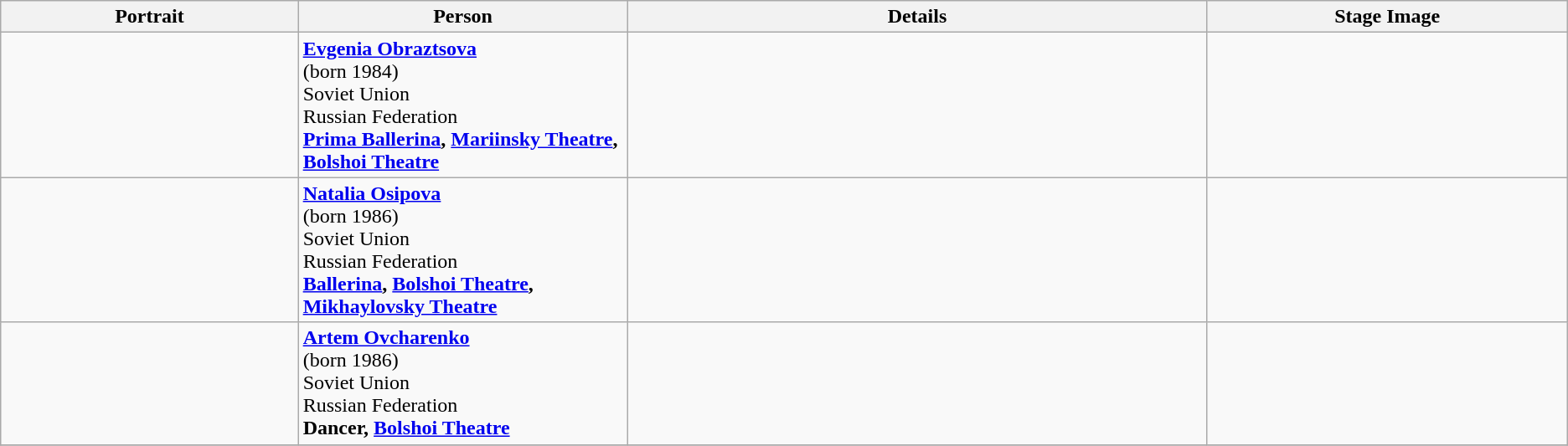<table class="wikitable">
<tr>
<th width=19%>Portrait</th>
<th width=21%>Person</th>
<th width=37%>Details</th>
<th width=23%>Stage Image</th>
</tr>
<tr>
<td></td>
<td><strong><a href='#'>Evgenia Obraztsova</a></strong><br> (born 1984)<br>Soviet Union<br>Russian Federation<br><strong><a href='#'>Prima Ballerina</a>, <a href='#'>Mariinsky Theatre</a>, <a href='#'>Bolshoi Theatre</a></strong></td>
<td></td>
<td></td>
</tr>
<tr>
<td></td>
<td><strong><a href='#'>Natalia Osipova</a></strong><br> (born 1986)<br>Soviet Union<br>Russian Federation<br><strong><a href='#'>Ballerina</a>, <a href='#'>Bolshoi Theatre</a>, <a href='#'>Mikhaylovsky Theatre</a></strong></td>
<td></td>
<td></td>
</tr>
<tr>
<td></td>
<td><strong><a href='#'>Artem Ovcharenko</a></strong><br> (born 1986)<br>Soviet Union<br>Russian Federation<br><strong>Dancer, <a href='#'>Bolshoi Theatre</a></strong></td>
<td></td>
<td></td>
</tr>
<tr>
</tr>
</table>
